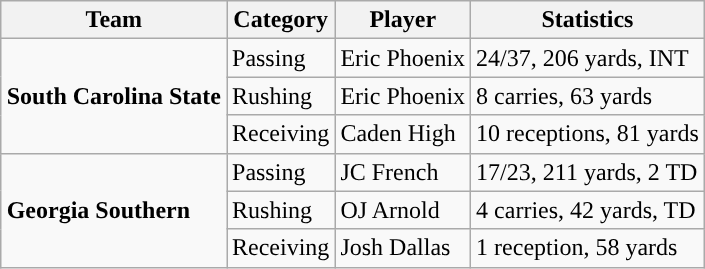<table class="wikitable" style="float: right;">
<tr>
<th>Team</th>
<th>Category</th>
<th>Player</th>
<th>Statistics</th>
</tr>
<tr>
<td rowspan=3><strong>South Carolina State</strong></td>
<td>Passing</td>
<td>Eric Phoenix</td>
<td>24/37, 206 yards, INT</td>
</tr>
<tr>
<td>Rushing</td>
<td>Eric Phoenix</td>
<td>8 carries, 63 yards</td>
</tr>
<tr>
<td>Receiving</td>
<td>Caden High</td>
<td>10 receptions, 81 yards</td>
</tr>
<tr>
<td rowspan=3><strong>Georgia Southern</strong></td>
<td>Passing</td>
<td>JC French</td>
<td>17/23, 211 yards, 2 TD</td>
</tr>
<tr>
<td>Rushing</td>
<td>OJ Arnold</td>
<td>4 carries, 42 yards, TD</td>
</tr>
<tr>
<td>Receiving</td>
<td>Josh Dallas</td>
<td>1 reception, 58 yards</td>
</tr>
</table>
